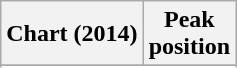<table class="wikitable sortable plainrowheaders" style="text-align:center">
<tr>
<th>Chart (2014)</th>
<th>Peak<br>position</th>
</tr>
<tr>
</tr>
<tr>
</tr>
</table>
